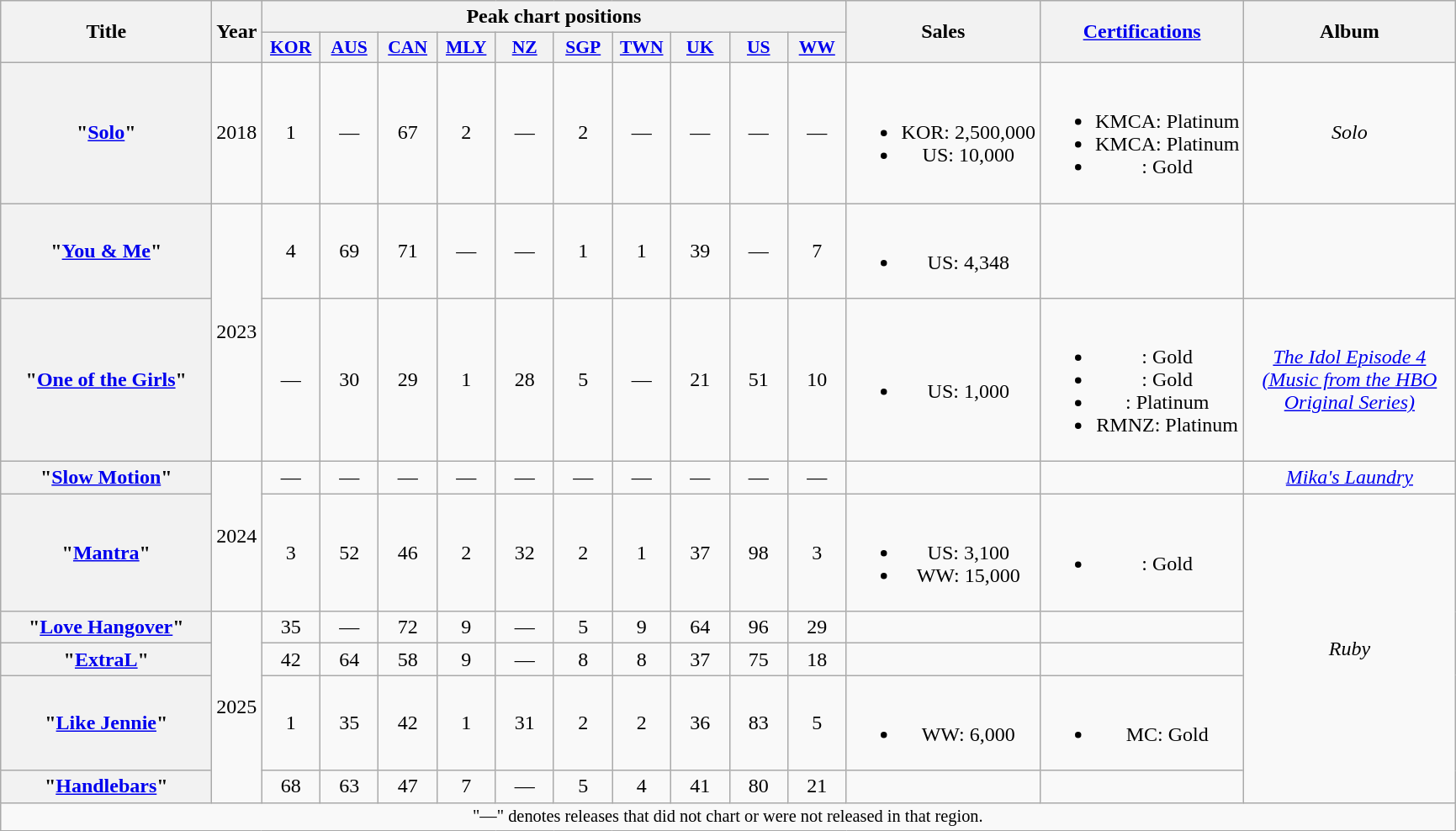<table class="wikitable plainrowheaders" style="text-align:center">
<tr>
<th scope="col" rowspan="2" style="width:10em">Title</th>
<th scope="col" rowspan="2">Year</th>
<th scope="col" colspan="10">Peak chart positions</th>
<th scope="col" rowspan="2">Sales</th>
<th scope="col" rowspan="2"><a href='#'>Certifications</a></th>
<th scope="col" rowspan="2" style="width:10em">Album</th>
</tr>
<tr>
<th scope="col" style="width:2.75em;font-size:90%"><a href='#'>KOR</a><br></th>
<th scope="col" style="width:2.75em;font-size:90%"><a href='#'>AUS</a><br></th>
<th scope="col" style="width:2.75em;font-size:90%"><a href='#'>CAN</a><br></th>
<th scope="col" style="width:2.75em;font-size:90%"><a href='#'>MLY</a><br></th>
<th scope="col" style="width:2.75em;font-size:90%"><a href='#'>NZ</a><br></th>
<th scope="col" style="width:2.75em;font-size:90%"><a href='#'>SGP</a><br></th>
<th scope="col" style="width:2.75em;font-size:90%"><a href='#'>TWN</a><br></th>
<th scope="col" style="width:2.75em;font-size:90%"><a href='#'>UK</a><br></th>
<th scope="col" style="width:2.75em;font-size:90%"><a href='#'>US</a><br></th>
<th scope="col" style="width:2.75em;font-size:90%"><a href='#'>WW</a><br></th>
</tr>
<tr>
<th scope="row">"<a href='#'>Solo</a>"</th>
<td>2018</td>
<td>1</td>
<td>—</td>
<td>67</td>
<td>2</td>
<td>—</td>
<td>2</td>
<td>—</td>
<td>—</td>
<td>—</td>
<td>—</td>
<td><br><ul><li>KOR: 2,500,000</li><li>US: 10,000</li></ul></td>
<td><br><ul><li>KMCA: Platinum</li><li>KMCA: Platinum</li><li><a href='#'></a>: Gold</li></ul></td>
<td><em>Solo</em></td>
</tr>
<tr>
<th scope="row">"<a href='#'>You & Me</a>"</th>
<td rowspan="2">2023</td>
<td>4</td>
<td>69</td>
<td>71</td>
<td>—</td>
<td>—</td>
<td>1</td>
<td>1</td>
<td>39</td>
<td>—</td>
<td>7</td>
<td><br><ul><li>US: 4,348</li></ul></td>
<td></td>
<td></td>
</tr>
<tr>
<th scope="row">"<a href='#'>One of the Girls</a>"<br></th>
<td>—</td>
<td>30</td>
<td>29</td>
<td>1</td>
<td>28</td>
<td>5</td>
<td>—</td>
<td>21</td>
<td>51</td>
<td>10</td>
<td><br><ul><li>US: 1,000</li></ul></td>
<td><br><ul><li><a href='#'></a>: Gold</li><li><a href='#'></a>: Gold</li><li><a href='#'></a>: Platinum</li><li>RMNZ: Platinum</li></ul></td>
<td><em><a href='#'>The Idol Episode 4 (Music from the HBO Original Series)</a></em></td>
</tr>
<tr>
<th scope="row">"<a href='#'>Slow Motion</a>"<br></th>
<td rowspan="2">2024</td>
<td>—</td>
<td>—</td>
<td>—</td>
<td>—</td>
<td>—</td>
<td>—</td>
<td>—</td>
<td>—</td>
<td>—</td>
<td>—</td>
<td></td>
<td></td>
<td><em><a href='#'>Mika's Laundry</a></em></td>
</tr>
<tr>
<th scope="row">"<a href='#'>Mantra</a>"</th>
<td>3</td>
<td>52</td>
<td>46</td>
<td>2</td>
<td>32</td>
<td>2</td>
<td>1</td>
<td>37</td>
<td>98</td>
<td>3</td>
<td><br><ul><li>US: 3,100</li><li>WW: 15,000</li></ul></td>
<td><br><ul><li><a href='#'></a>: Gold</li></ul></td>
<td rowspan="5"><em>Ruby</em></td>
</tr>
<tr>
<th scope="row">"<a href='#'>Love Hangover</a>" <br></th>
<td rowspan="4">2025</td>
<td>35</td>
<td>—</td>
<td>72</td>
<td>9</td>
<td>—</td>
<td>5</td>
<td>9</td>
<td>64</td>
<td>96</td>
<td>29</td>
<td></td>
<td></td>
</tr>
<tr>
<th scope="row">"<a href='#'>ExtraL</a>" <br></th>
<td>42</td>
<td>64</td>
<td>58</td>
<td>9</td>
<td>—</td>
<td>8</td>
<td>8</td>
<td>37</td>
<td>75</td>
<td>18</td>
<td></td>
</tr>
<tr>
<th scope="row">"<a href='#'>Like Jennie</a>"</th>
<td>1</td>
<td>35</td>
<td>42</td>
<td>1</td>
<td>31</td>
<td>2</td>
<td>2</td>
<td>36</td>
<td>83</td>
<td>5</td>
<td><br><ul><li>WW: 6,000</li></ul></td>
<td><br><ul><li>MC: Gold</li></ul></td>
</tr>
<tr>
<th scope="row">"<a href='#'>Handlebars</a>"<br></th>
<td>68</td>
<td>63</td>
<td>47</td>
<td>7</td>
<td>—</td>
<td>5</td>
<td>4</td>
<td>41</td>
<td>80</td>
<td>21</td>
<td></td>
<td></td>
</tr>
<tr>
<td colspan="15" style="font-size:85%">"—" denotes releases that did not chart or were not released in that region.</td>
</tr>
</table>
